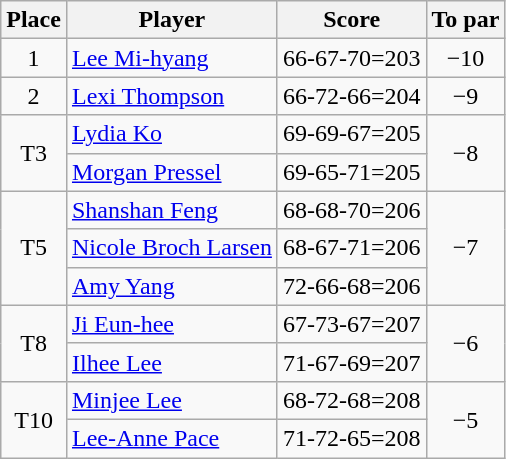<table class="wikitable">
<tr>
<th>Place</th>
<th>Player</th>
<th>Score</th>
<th>To par</th>
</tr>
<tr>
<td align=center>1</td>
<td> <a href='#'>Lee Mi-hyang</a></td>
<td>66-67-70=203</td>
<td align=center>−10</td>
</tr>
<tr>
<td align=center>2</td>
<td> <a href='#'>Lexi Thompson</a></td>
<td>66-72-66=204</td>
<td align=center>−9</td>
</tr>
<tr>
<td rowspan=2 align=center>T3</td>
<td> <a href='#'>Lydia Ko</a></td>
<td>69-69-67=205</td>
<td rowspan=2 align=center>−8</td>
</tr>
<tr>
<td> <a href='#'>Morgan Pressel</a></td>
<td>69-65-71=205</td>
</tr>
<tr>
<td rowspan=3 align=center>T5</td>
<td> <a href='#'>Shanshan Feng</a></td>
<td>68-68-70=206</td>
<td rowspan=3 align=center>−7</td>
</tr>
<tr>
<td> <a href='#'>Nicole Broch Larsen</a></td>
<td>68-67-71=206</td>
</tr>
<tr>
<td> <a href='#'>Amy Yang</a></td>
<td>72-66-68=206</td>
</tr>
<tr>
<td rowspan=2 align=center>T8</td>
<td> <a href='#'>Ji Eun-hee</a></td>
<td>67-73-67=207</td>
<td rowspan=2 align=center>−6</td>
</tr>
<tr>
<td> <a href='#'>Ilhee Lee</a></td>
<td>71-67-69=207</td>
</tr>
<tr>
<td rowspan=2 align=center>T10</td>
<td> <a href='#'>Minjee Lee</a></td>
<td>68-72-68=208</td>
<td rowspan=2 align=center>−5</td>
</tr>
<tr>
<td> <a href='#'>Lee-Anne Pace</a></td>
<td>71-72-65=208</td>
</tr>
</table>
